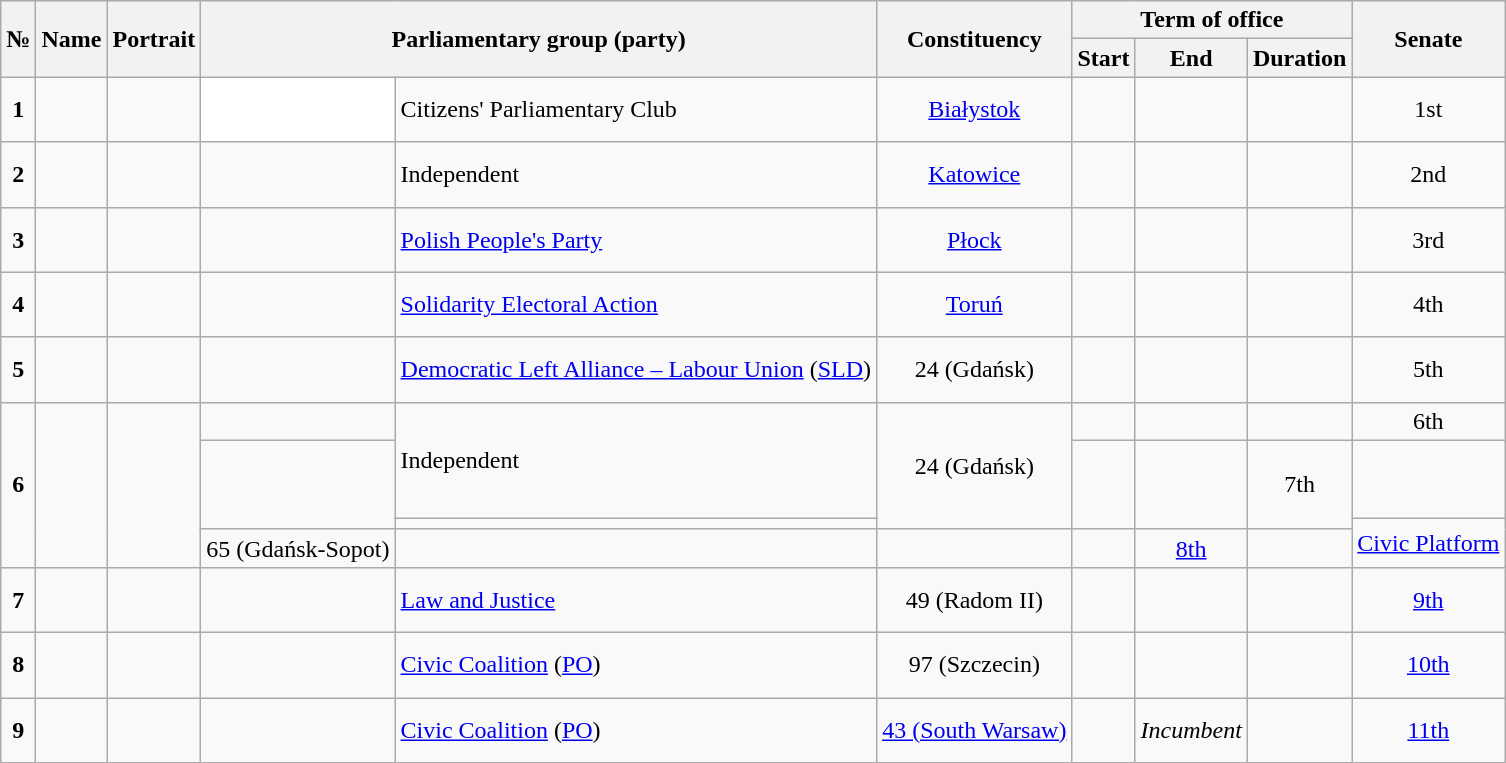<table class="wikitable" style="text-align:center;">
<tr>
<th rowspan="2">№</th>
<th rowspan="2">Name<br></th>
<th rowspan="2">Portrait</th>
<th rowspan="2" colspan="2">Parliamentary group (party)</th>
<th rowspan="2">Constituency</th>
<th colspan="3">Term of office</th>
<th rowspan="2">Senate</th>
</tr>
<tr>
<th>Start</th>
<th>End</th>
<th>Duration</th>
</tr>
<tr>
<td><strong>1</strong></td>
<td><strong></strong><br><br></td>
<td></td>
<td style="background:white;"></td>
<td style="text-align:left;">Citizens' Parliamentary Club</td>
<td><a href='#'>Białystok</a></td>
<td></td>
<td></td>
<td></td>
<td sort-value="1">1st</td>
</tr>
<tr>
<td><strong>2</strong></td>
<td><strong></strong><br><br></td>
<td></td>
<td></td>
<td style="text-align:left;">Independent</td>
<td><a href='#'>Katowice</a></td>
<td></td>
<td></td>
<td></td>
<td sort-value="2">2nd</td>
</tr>
<tr>
<td><strong>3</strong></td>
<td><strong></strong><br><br></td>
<td></td>
<td></td>
<td style="text-align:left;"><a href='#'>Polish People's Party</a></td>
<td><a href='#'>Płock</a></td>
<td></td>
<td></td>
<td></td>
<td sort-value="3">3rd</td>
</tr>
<tr>
<td><strong>4</strong></td>
<td><strong></strong><br><br></td>
<td></td>
<td></td>
<td style="text-align:left;"><a href='#'>Solidarity Electoral Action</a></td>
<td><a href='#'>Toruń</a></td>
<td></td>
<td></td>
<td></td>
<td sort-value="4">4th</td>
</tr>
<tr>
<td><strong>5</strong></td>
<td><strong></strong><br><br></td>
<td></td>
<td></td>
<td style="text-align:left;"><a href='#'>Democratic Left Alliance – Labour Union</a> (<a href='#'>SLD</a>)</td>
<td>24 (Gdańsk)</td>
<td></td>
<td></td>
<td></td>
<td sort-value="5">5th</td>
</tr>
<tr>
<td rowspan="4"><strong>6</strong></td>
<td rowspan="4"><strong></strong><br><br></td>
<td rowspan="4"></td>
<td></td>
<td rowspan="2" style="text-align:left;height:70px;">Independent</td>
<td rowspan="3">24 (Gdańsk)</td>
<td></td>
<td></td>
<td></td>
<td sort-value="6">6th</td>
</tr>
<tr>
<td rowspan="2"></td>
<td rowspan="2"></td>
<td rowspan="2"></td>
<td rowspan="2" sort-value="7">7th</td>
</tr>
<tr>
<td></td>
<td rowspan="2" style="text-align:left;"><a href='#'>Civic Platform</a></td>
</tr>
<tr>
<td>65 (Gdańsk-Sopot)</td>
<td></td>
<td></td>
<td></td>
<td sort-value="8"><a href='#'>8th</a></td>
</tr>
<tr>
<td><strong>7</strong></td>
<td><strong></strong><br><br></td>
<td></td>
<td></td>
<td style="text-align:left;"><a href='#'>Law and Justice</a></td>
<td>49 (Radom II)</td>
<td></td>
<td></td>
<td></td>
<td sort-value="9"><a href='#'>9th</a></td>
</tr>
<tr>
<td><strong>8</strong></td>
<td><strong></strong><br><br></td>
<td></td>
<td></td>
<td style="text-align:left;"><a href='#'>Civic Coalition</a> (<a href='#'>PO</a>)</td>
<td>97 (Szczecin)</td>
<td></td>
<td></td>
<td></td>
<td sort-value="10"><a href='#'>10th</a></td>
</tr>
<tr>
<td><strong>9</strong></td>
<td><strong></strong><br><br></td>
<td></td>
<td></td>
<td style="text-align:left;"><a href='#'>Civic Coalition</a> (<a href='#'>PO</a>)</td>
<td><a href='#'>43 (South Warsaw)</a></td>
<td></td>
<td><em>Incumbent</em></td>
<td></td>
<td sort-value="11"><a href='#'>11th</a></td>
</tr>
</table>
